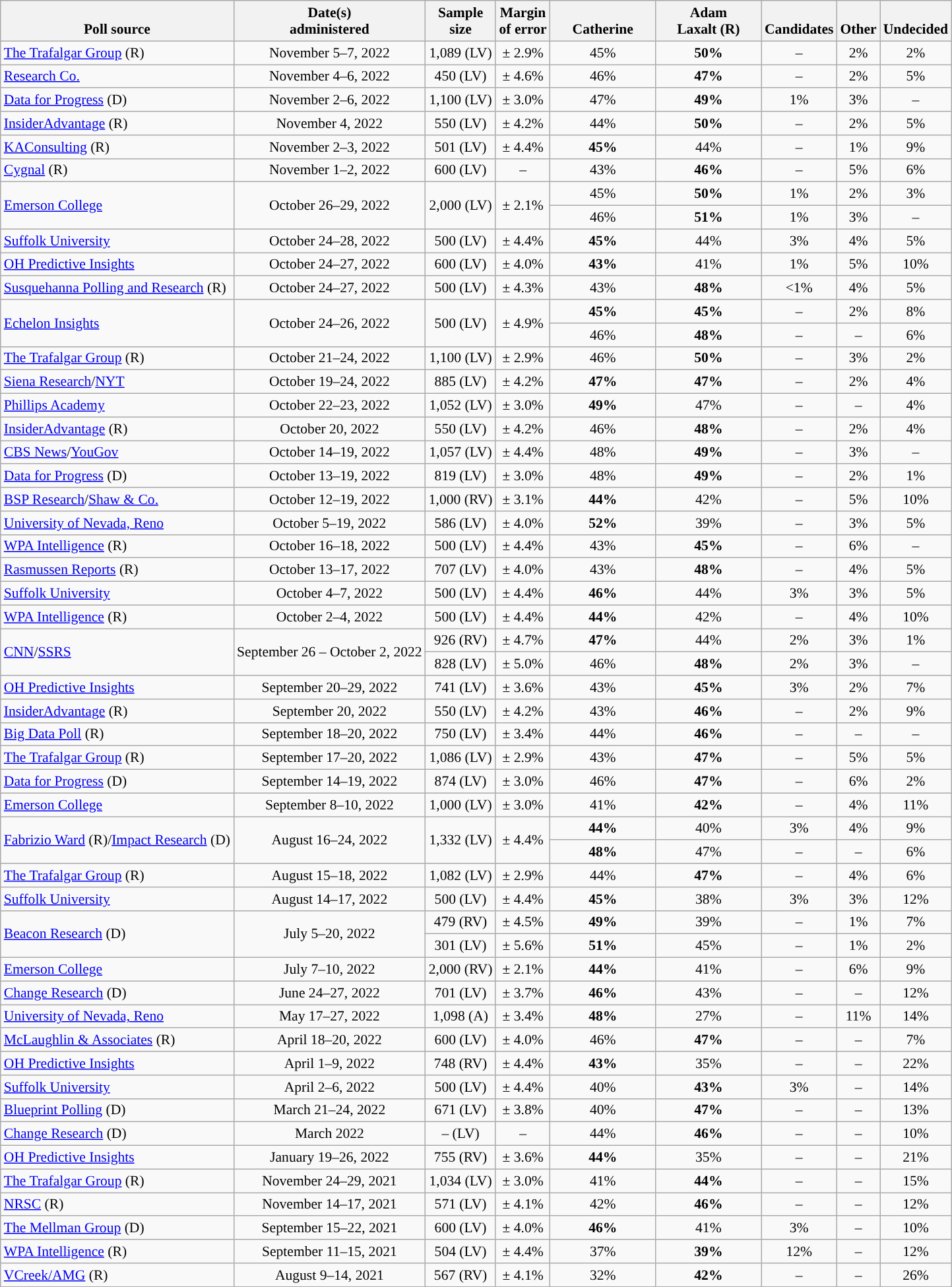<table class="wikitable" style="font-size:90%;text-align:center;">
<tr valign=bottom>
<th>Poll source</th>
<th>Date(s)<br>administered</th>
<th>Sample<br>size</th>
<th>Margin<br>of error</th>
<th style="width:100px;">Catherine<br></th>
<th style="width:100px;">Adam<br>Laxalt (R)</th>
<th><br>Candidates</th>
<th>Other</th>
<th>Undecided</th>
</tr>
<tr>
<td style="text-align:left;"><a href='#'>The Trafalgar Group</a> (R)</td>
<td>November 5–7, 2022</td>
<td>1,089 (LV)</td>
<td>± 2.9%</td>
<td>45%</td>
<td><strong>50%</strong></td>
<td>–</td>
<td>2%</td>
<td>2%</td>
</tr>
<tr>
<td style="text-align:left;"><a href='#'>Research Co.</a></td>
<td>November 4–6, 2022</td>
<td>450 (LV)</td>
<td>± 4.6%</td>
<td>46%</td>
<td><strong>47%</strong></td>
<td>–</td>
<td>2%</td>
<td>5%</td>
</tr>
<tr>
<td style="text-align:left;"><a href='#'>Data for Progress</a> (D)</td>
<td>November 2–6, 2022</td>
<td>1,100 (LV)</td>
<td>± 3.0%</td>
<td>47%</td>
<td><strong>49%</strong></td>
<td>1%</td>
<td>3%</td>
<td>–</td>
</tr>
<tr>
<td style="text-align:left;"><a href='#'>InsiderAdvantage</a> (R)</td>
<td>November 4, 2022</td>
<td>550 (LV)</td>
<td>± 4.2%</td>
<td>44%</td>
<td><strong>50%</strong></td>
<td>–</td>
<td>2%</td>
<td>5%</td>
</tr>
<tr>
<td style="text-align:left;"><a href='#'>KAConsulting</a> (R)</td>
<td>November 2–3, 2022</td>
<td>501 (LV)</td>
<td>± 4.4%</td>
<td><strong>45%</strong></td>
<td>44%</td>
<td>–</td>
<td>1%</td>
<td>9%</td>
</tr>
<tr>
<td style="text-align:left;"><a href='#'>Cygnal</a> (R)</td>
<td>November 1–2, 2022</td>
<td>600 (LV)</td>
<td>–</td>
<td>43%</td>
<td><strong>46%</strong></td>
<td>–</td>
<td>5%</td>
<td>6%</td>
</tr>
<tr>
<td style="text-align:left;" rowspan="2"><a href='#'>Emerson College</a></td>
<td rowspan="2">October 26–29, 2022</td>
<td rowspan="2">2,000 (LV)</td>
<td rowspan="2">± 2.1%</td>
<td>45%</td>
<td><strong>50%</strong></td>
<td>1%</td>
<td>2%</td>
<td>3%</td>
</tr>
<tr>
<td>46%</td>
<td><strong>51%</strong></td>
<td>1%</td>
<td>3%</td>
<td>–</td>
</tr>
<tr>
<td style="text-align:left;"><a href='#'>Suffolk University</a></td>
<td>October 24–28, 2022</td>
<td>500 (LV)</td>
<td>± 4.4%</td>
<td><strong>45%</strong></td>
<td>44%</td>
<td>3%</td>
<td>4%</td>
<td>5%</td>
</tr>
<tr>
<td style="text-align:left;"><a href='#'>OH Predictive Insights</a></td>
<td>October 24–27, 2022</td>
<td>600 (LV)</td>
<td>± 4.0%</td>
<td><strong>43%</strong></td>
<td>41%</td>
<td>1%</td>
<td>5%</td>
<td>10%</td>
</tr>
<tr>
<td style="text-align:left;"><a href='#'>Susquehanna Polling and Research</a> (R)</td>
<td>October 24–27, 2022</td>
<td>500 (LV)</td>
<td>± 4.3%</td>
<td>43%</td>
<td><strong>48%</strong></td>
<td><1%</td>
<td>4%</td>
<td>5%</td>
</tr>
<tr>
<td style="text-align:left;" rowspan="2"><a href='#'>Echelon Insights</a></td>
<td rowspan="2">October 24–26, 2022</td>
<td rowspan="2">500 (LV)</td>
<td rowspan="2">± 4.9%</td>
<td><strong>45%</strong></td>
<td><strong>45%</strong></td>
<td>–</td>
<td>2%</td>
<td>8%</td>
</tr>
<tr>
<td>46%</td>
<td><strong>48%</strong></td>
<td>–</td>
<td>–</td>
<td>6%</td>
</tr>
<tr>
<td style="text-align:left;"><a href='#'>The Trafalgar Group</a> (R)</td>
<td>October 21–24, 2022</td>
<td>1,100 (LV)</td>
<td>± 2.9%</td>
<td>46%</td>
<td><strong>50%</strong></td>
<td>–</td>
<td>3%</td>
<td>2%</td>
</tr>
<tr>
<td style="text-align:left;"><a href='#'>Siena Research</a>/<a href='#'>NYT</a></td>
<td>October 19–24, 2022</td>
<td>885 (LV)</td>
<td>± 4.2%</td>
<td><strong>47%</strong></td>
<td><strong>47%</strong></td>
<td>–</td>
<td>2%</td>
<td>4%</td>
</tr>
<tr>
<td style="text-align:left;"><a href='#'>Phillips Academy</a></td>
<td>October 22–23, 2022</td>
<td>1,052 (LV)</td>
<td>± 3.0%</td>
<td><strong>49%</strong></td>
<td>47%</td>
<td>–</td>
<td>–</td>
<td>4%</td>
</tr>
<tr>
<td style="text-align:left;"><a href='#'>InsiderAdvantage</a> (R)</td>
<td>October 20, 2022</td>
<td>550 (LV)</td>
<td>± 4.2%</td>
<td>46%</td>
<td><strong>48%</strong></td>
<td>–</td>
<td>2%</td>
<td>4%</td>
</tr>
<tr>
<td style="text-align:left;"><a href='#'>CBS News</a>/<a href='#'>YouGov</a></td>
<td>October 14–19, 2022</td>
<td>1,057 (LV)</td>
<td>± 4.4%</td>
<td>48%</td>
<td><strong>49%</strong></td>
<td>–</td>
<td>3%</td>
<td>–</td>
</tr>
<tr>
<td style="text-align:left;"><a href='#'>Data for Progress</a> (D)</td>
<td>October 13–19, 2022</td>
<td>819 (LV)</td>
<td>± 3.0%</td>
<td>48%</td>
<td><strong>49%</strong></td>
<td>–</td>
<td>2%</td>
<td>1%</td>
</tr>
<tr>
<td style="text-align:left;"><a href='#'>BSP Research</a>/<a href='#'>Shaw & Co.</a></td>
<td>October 12–19, 2022</td>
<td>1,000 (RV)</td>
<td>± 3.1%</td>
<td><strong>44%</strong></td>
<td>42%</td>
<td>–</td>
<td>5%</td>
<td>10%</td>
</tr>
<tr>
<td style="text-align:left;"><a href='#'>University of Nevada, Reno</a></td>
<td>October 5–19, 2022</td>
<td>586 (LV)</td>
<td>± 4.0%</td>
<td><strong>52%</strong></td>
<td>39%</td>
<td>–</td>
<td>3%</td>
<td>5%</td>
</tr>
<tr>
<td style="text-align:left;"><a href='#'>WPA Intelligence</a> (R)</td>
<td>October 16–18, 2022</td>
<td>500 (LV)</td>
<td>± 4.4%</td>
<td>43%</td>
<td><strong>45%</strong></td>
<td>–</td>
<td>6%</td>
<td>–</td>
</tr>
<tr>
<td style="text-align:left;"><a href='#'>Rasmussen Reports</a> (R)</td>
<td>October 13–17, 2022</td>
<td>707 (LV)</td>
<td>± 4.0%</td>
<td>43%</td>
<td><strong>48%</strong></td>
<td>–</td>
<td>4%</td>
<td>5%</td>
</tr>
<tr>
<td style="text-align:left;"><a href='#'>Suffolk University</a></td>
<td>October 4–7, 2022</td>
<td>500 (LV)</td>
<td>± 4.4%</td>
<td><strong>46%</strong></td>
<td>44%</td>
<td>3%</td>
<td>3%</td>
<td>5%</td>
</tr>
<tr>
<td style="text-align:left;"><a href='#'>WPA Intelligence</a> (R)</td>
<td>October 2–4, 2022</td>
<td>500 (LV)</td>
<td>± 4.4%</td>
<td><strong>44%</strong></td>
<td>42%</td>
<td>–</td>
<td>4%</td>
<td>10%</td>
</tr>
<tr>
<td style="text-align:left;" rowspan="2"><a href='#'>CNN</a>/<a href='#'>SSRS</a></td>
<td rowspan="2">September 26 – October 2, 2022</td>
<td>926 (RV)</td>
<td>± 4.7%</td>
<td><strong>47%</strong></td>
<td>44%</td>
<td>2%</td>
<td>3%</td>
<td>1%</td>
</tr>
<tr>
<td>828 (LV)</td>
<td>± 5.0%</td>
<td>46%</td>
<td><strong>48%</strong></td>
<td>2%</td>
<td>3%</td>
<td>–</td>
</tr>
<tr>
<td style="text-align:left;"><a href='#'>OH Predictive Insights</a></td>
<td>September 20–29, 2022</td>
<td>741 (LV)</td>
<td>± 3.6%</td>
<td>43%</td>
<td><strong>45%</strong></td>
<td>3%</td>
<td>2%</td>
<td>7%</td>
</tr>
<tr>
<td style="text-align:left;"><a href='#'>InsiderAdvantage</a> (R)</td>
<td>September 20, 2022</td>
<td>550 (LV)</td>
<td>± 4.2%</td>
<td>43%</td>
<td><strong>46%</strong></td>
<td>–</td>
<td>2%</td>
<td>9%</td>
</tr>
<tr>
<td style="text-align:left;"><a href='#'>Big Data Poll</a> (R)</td>
<td>September 18–20, 2022</td>
<td>750 (LV)</td>
<td>± 3.4%</td>
<td>44%</td>
<td><strong>46%</strong></td>
<td>–</td>
<td>–</td>
<td>–</td>
</tr>
<tr>
<td style="text-align:left;'"><a href='#'>The Trafalgar Group</a> (R)</td>
<td>September 17–20, 2022</td>
<td>1,086 (LV)</td>
<td>± 2.9%</td>
<td>43%</td>
<td><strong>47%</strong></td>
<td>–</td>
<td>5%</td>
<td>5%</td>
</tr>
<tr>
<td style="text-align:left;"><a href='#'>Data for Progress</a> (D)</td>
<td>September 14–19, 2022</td>
<td>874 (LV)</td>
<td>± 3.0%</td>
<td>46%</td>
<td><strong>47%</strong></td>
<td>–</td>
<td>6%</td>
<td>2%</td>
</tr>
<tr>
<td style="text-align:left;"><a href='#'>Emerson College</a></td>
<td>September 8–10, 2022</td>
<td>1,000 (LV)</td>
<td>± 3.0%</td>
<td>41%</td>
<td><strong>42%</strong></td>
<td>–</td>
<td>4%</td>
<td>11%</td>
</tr>
<tr>
<td style="text-align:left;" rowspan="2"><a href='#'>Fabrizio Ward</a> (R)/<a href='#'>Impact Research</a> (D)</td>
<td rowspan="2">August 16–24, 2022</td>
<td rowspan="2">1,332 (LV)</td>
<td rowspan="2">± 4.4%</td>
<td><strong>44%</strong></td>
<td>40%</td>
<td>3%</td>
<td>4%</td>
<td>9%</td>
</tr>
<tr>
<td><strong>48%</strong></td>
<td>47%</td>
<td>–</td>
<td>–</td>
<td>6%</td>
</tr>
<tr>
<td style="text-align:left;"><a href='#'>The Trafalgar Group</a> (R)</td>
<td>August 15–18, 2022</td>
<td>1,082 (LV)</td>
<td>± 2.9%</td>
<td>44%</td>
<td><strong>47%</strong></td>
<td>–</td>
<td>4%</td>
<td>6%</td>
</tr>
<tr>
<td style="text-align:left;"><a href='#'>Suffolk University</a></td>
<td>August 14–17, 2022</td>
<td>500 (LV)</td>
<td>± 4.4%</td>
<td><strong>45%</strong></td>
<td>38%</td>
<td>3%</td>
<td>3%</td>
<td>12%</td>
</tr>
<tr>
<td style="text-align:left;" rowspan="2"><a href='#'>Beacon Research</a> (D)</td>
<td rowspan="2">July 5–20, 2022</td>
<td>479 (RV)</td>
<td>± 4.5%</td>
<td><strong>49%</strong></td>
<td>39%</td>
<td>–</td>
<td>1%</td>
<td>7%</td>
</tr>
<tr>
<td>301 (LV)</td>
<td>± 5.6%</td>
<td><strong>51%</strong></td>
<td>45%</td>
<td>–</td>
<td>1%</td>
<td>2%</td>
</tr>
<tr>
<td style="text-align:left;"><a href='#'>Emerson College</a></td>
<td>July 7–10, 2022</td>
<td>2,000 (RV)</td>
<td>± 2.1%</td>
<td><strong>44%</strong></td>
<td>41%</td>
<td>–</td>
<td>6%</td>
<td>9%</td>
</tr>
<tr>
<td style="text-align:left;"><a href='#'>Change Research</a> (D)</td>
<td>June 24–27, 2022</td>
<td>701 (LV)</td>
<td>± 3.7%</td>
<td><strong>46%</strong></td>
<td>43%</td>
<td>–</td>
<td>–</td>
<td>12%</td>
</tr>
<tr>
<td style="text-align:left;"><a href='#'>University of Nevada, Reno</a></td>
<td>May 17–27, 2022</td>
<td>1,098 (A)</td>
<td>± 3.4%</td>
<td><strong>48%</strong></td>
<td>27%</td>
<td>–</td>
<td>11%</td>
<td>14%</td>
</tr>
<tr>
<td style="text-align:left;"><a href='#'>McLaughlin & Associates</a> (R)</td>
<td>April 18–20, 2022</td>
<td>600 (LV)</td>
<td>± 4.0%</td>
<td>46%</td>
<td><strong>47%</strong></td>
<td>–</td>
<td>–</td>
<td>7%</td>
</tr>
<tr>
<td style="text-align:left;"><a href='#'>OH Predictive Insights</a></td>
<td>April 1–9, 2022</td>
<td>748 (RV)</td>
<td>± 4.4%</td>
<td><strong>43%</strong></td>
<td>35%</td>
<td>–</td>
<td>–</td>
<td>22%</td>
</tr>
<tr>
<td style="text-align:left;"><a href='#'>Suffolk University</a></td>
<td>April 2–6, 2022</td>
<td>500 (LV)</td>
<td>± 4.4%</td>
<td>40%</td>
<td><strong>43%</strong></td>
<td>3%</td>
<td>–</td>
<td>14%</td>
</tr>
<tr>
<td style="text-align:left;"><a href='#'>Blueprint Polling</a> (D)</td>
<td>March 21–24, 2022</td>
<td>671 (LV)</td>
<td>± 3.8%</td>
<td>40%</td>
<td><strong>47%</strong></td>
<td>–</td>
<td>–</td>
<td>13%</td>
</tr>
<tr>
<td style="text-align:left;"><a href='#'>Change Research</a> (D)</td>
<td>March 2022</td>
<td>– (LV)</td>
<td>–</td>
<td>44%</td>
<td><strong>46%</strong></td>
<td>–</td>
<td>–</td>
<td>10%</td>
</tr>
<tr>
<td style="text-align:left;"><a href='#'>OH Predictive Insights</a></td>
<td>January 19–26, 2022</td>
<td>755 (RV)</td>
<td>± 3.6%</td>
<td><strong>44%</strong></td>
<td>35%</td>
<td>–</td>
<td>–</td>
<td>21%</td>
</tr>
<tr>
<td style="text-align:left;"><a href='#'>The Trafalgar Group</a> (R)</td>
<td>November 24–29, 2021</td>
<td>1,034 (LV)</td>
<td>± 3.0%</td>
<td>41%</td>
<td><strong>44%</strong></td>
<td>–</td>
<td>–</td>
<td>15%</td>
</tr>
<tr>
<td style="text-align:left;"><a href='#'>NRSC</a> (R)</td>
<td>November 14–17, 2021</td>
<td>571 (LV)</td>
<td>± 4.1%</td>
<td>42%</td>
<td><strong>46%</strong></td>
<td>–</td>
<td>–</td>
<td>12%</td>
</tr>
<tr>
<td style="text-align:left;"><a href='#'>The Mellman Group</a> (D)</td>
<td>September 15–22, 2021</td>
<td>600 (LV)</td>
<td>± 4.0%</td>
<td><strong>46%</strong></td>
<td>41%</td>
<td>3%</td>
<td>–</td>
<td>10%</td>
</tr>
<tr>
<td style="text-align:left;"><a href='#'>WPA Intelligence</a> (R)</td>
<td>September 11–15, 2021</td>
<td>504 (LV)</td>
<td>± 4.4%</td>
<td>37%</td>
<td><strong>39%</strong></td>
<td>12%</td>
<td>–</td>
<td>12%</td>
</tr>
<tr>
<td style="text-align:left;"><a href='#'>VCreek/AMG</a> (R)</td>
<td>August 9–14, 2021</td>
<td>567 (RV)</td>
<td>± 4.1%</td>
<td>32%</td>
<td><strong>42%</strong></td>
<td>–</td>
<td>–</td>
<td>26%</td>
</tr>
</table>
